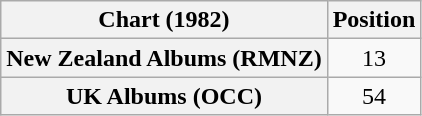<table class="wikitable plainrowheaders" style="text-align:center">
<tr>
<th scope="col">Chart (1982)</th>
<th scope="col">Position</th>
</tr>
<tr>
<th scope="row">New Zealand Albums (RMNZ)</th>
<td>13</td>
</tr>
<tr>
<th scope="row">UK Albums (OCC)</th>
<td>54</td>
</tr>
</table>
